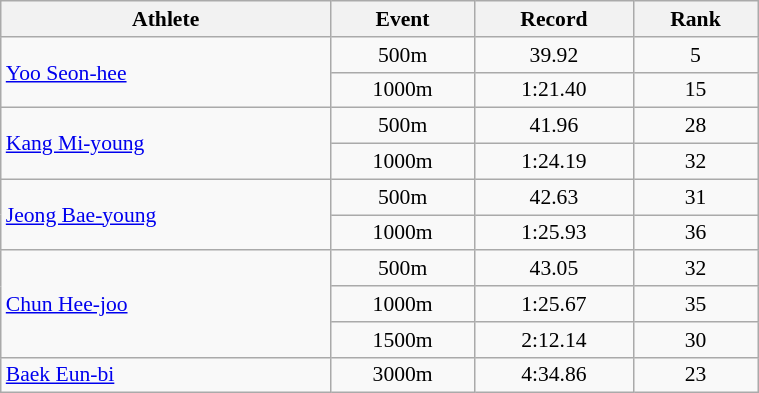<table class=wikitable style="font-size:90%; text-align:center; width:40%">
<tr>
<th>Athlete</th>
<th>Event</th>
<th>Record</th>
<th>Rank</th>
</tr>
<tr>
<td rowspan=2 align=left><a href='#'>Yoo Seon-hee</a></td>
<td>500m</td>
<td>39.92</td>
<td>5</td>
</tr>
<tr>
<td>1000m</td>
<td>1:21.40</td>
<td>15</td>
</tr>
<tr>
<td rowspan=2 align=left><a href='#'>Kang Mi-young</a></td>
<td>500m</td>
<td>41.96</td>
<td>28</td>
</tr>
<tr>
<td>1000m</td>
<td>1:24.19</td>
<td>32</td>
</tr>
<tr>
<td rowspan=2 align=left><a href='#'>Jeong Bae-young</a></td>
<td>500m</td>
<td>42.63</td>
<td>31</td>
</tr>
<tr>
<td>1000m</td>
<td>1:25.93</td>
<td>36</td>
</tr>
<tr>
<td rowspan=3 align=left><a href='#'>Chun Hee-joo</a></td>
<td>500m</td>
<td>43.05</td>
<td>32</td>
</tr>
<tr>
<td>1000m</td>
<td>1:25.67</td>
<td>35</td>
</tr>
<tr>
<td>1500m</td>
<td>2:12.14</td>
<td>30</td>
</tr>
<tr>
<td align=left><a href='#'>Baek Eun-bi</a></td>
<td>3000m</td>
<td>4:34.86</td>
<td>23</td>
</tr>
</table>
